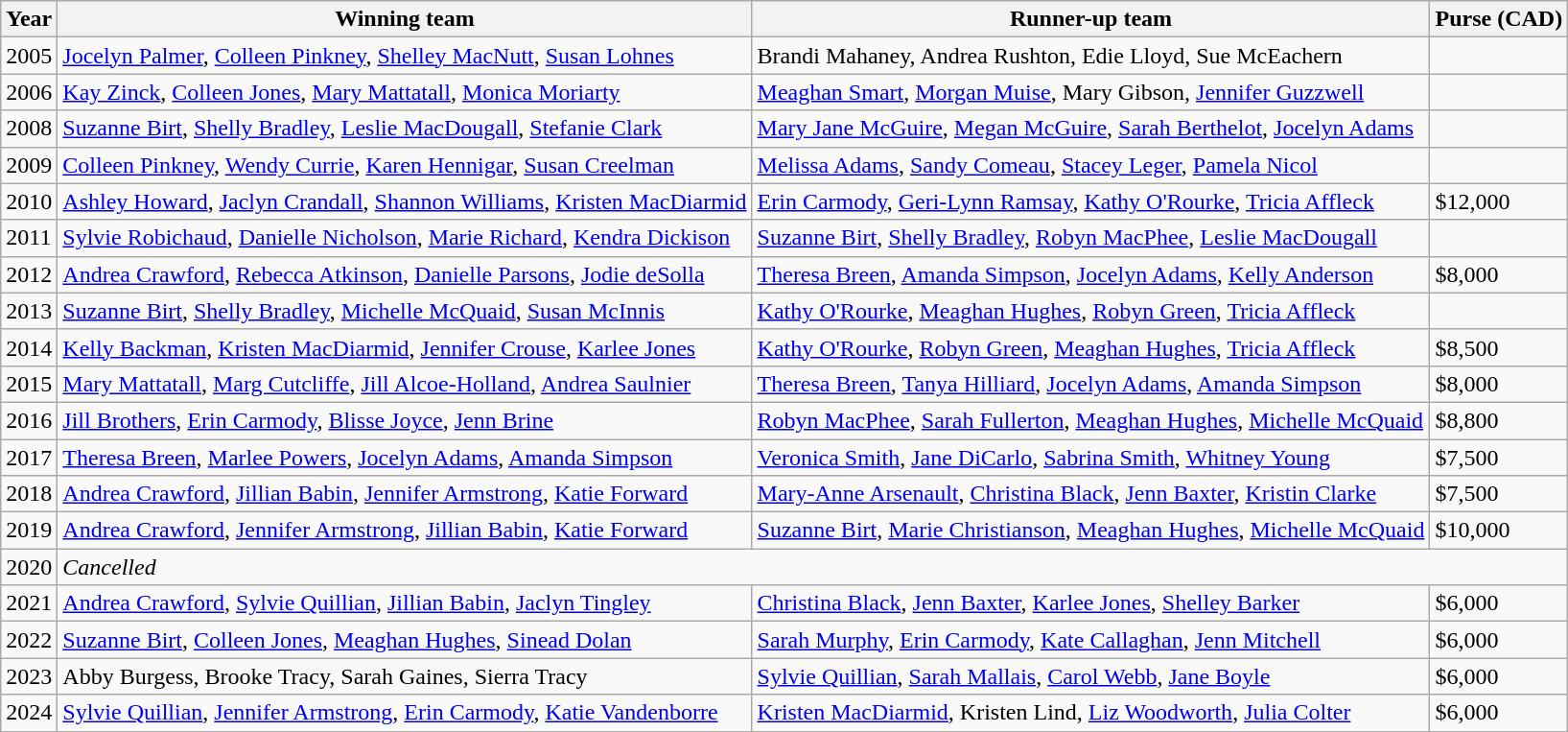<table class="wikitable">
<tr>
<th scope="col">Year</th>
<th scope="col">Winning team</th>
<th scope="col">Runner-up team</th>
<th scope="col">Purse (CAD)</th>
</tr>
<tr>
<td>2005</td>
<td> <a href='#'>Jocelyn Palmer</a>, <a href='#'>Colleen Pinkney</a>, <a href='#'>Shelley MacNutt</a>, <a href='#'>Susan Lohnes</a></td>
<td> Brandi Mahaney, Andrea Rushton, Edie Lloyd, Sue McEachern</td>
<td></td>
</tr>
<tr>
<td>2006</td>
<td> <a href='#'>Kay Zinck</a>, <a href='#'>Colleen Jones</a>, <a href='#'>Mary Mattatall</a>, <a href='#'>Monica Moriarty</a></td>
<td> <a href='#'>Meaghan Smart</a>, <a href='#'>Morgan Muise</a>, Mary Gibson, <a href='#'>Jennifer Guzzwell</a></td>
<td></td>
</tr>
<tr>
<td>2008</td>
<td> <a href='#'>Suzanne Birt</a>, <a href='#'>Shelly Bradley</a>, <a href='#'>Leslie MacDougall</a>, <a href='#'>Stefanie Clark</a></td>
<td> <a href='#'>Mary Jane McGuire</a>, <a href='#'>Megan McGuire</a>, <a href='#'>Sarah Berthelot</a>, <a href='#'>Jocelyn Adams</a></td>
<td></td>
</tr>
<tr>
<td>2009</td>
<td> <a href='#'>Colleen Pinkney</a>, <a href='#'>Wendy Currie</a>, <a href='#'>Karen Hennigar</a>, <a href='#'>Susan Creelman</a></td>
<td> <a href='#'>Melissa Adams</a>, <a href='#'>Sandy Comeau</a>, <a href='#'>Stacey Leger</a>, <a href='#'>Pamela Nicol</a></td>
<td></td>
</tr>
<tr>
<td>2010</td>
<td> <a href='#'>Ashley Howard</a>, <a href='#'>Jaclyn Crandall</a>, <a href='#'>Shannon Williams</a>, <a href='#'>Kristen MacDiarmid</a></td>
<td> <a href='#'>Erin Carmody</a>, <a href='#'>Geri-Lynn Ramsay</a>, <a href='#'>Kathy O'Rourke</a>, <a href='#'>Tricia Affleck</a></td>
<td>$12,000</td>
</tr>
<tr>
<td>2011</td>
<td> <a href='#'>Sylvie Robichaud</a>, <a href='#'>Danielle Nicholson</a>, <a href='#'>Marie Richard</a>, <a href='#'>Kendra Dickison</a></td>
<td> <a href='#'>Suzanne Birt</a>, <a href='#'>Shelly Bradley</a>, <a href='#'>Robyn MacPhee</a>, <a href='#'>Leslie MacDougall</a></td>
<td></td>
</tr>
<tr>
<td>2012</td>
<td> <a href='#'>Andrea Crawford</a>, <a href='#'>Rebecca Atkinson</a>, <a href='#'>Danielle Parsons</a>, <a href='#'>Jodie deSolla</a></td>
<td> <a href='#'>Theresa Breen</a>, <a href='#'>Amanda Simpson</a>, <a href='#'>Jocelyn Adams</a>, <a href='#'>Kelly Anderson</a></td>
<td>$8,000</td>
</tr>
<tr>
<td>2013</td>
<td> <a href='#'>Suzanne Birt</a>, <a href='#'>Shelly Bradley</a>, <a href='#'>Michelle McQuaid</a>, <a href='#'>Susan McInnis</a></td>
<td> <a href='#'>Kathy O'Rourke</a>, <a href='#'>Meaghan Hughes</a>, <a href='#'>Robyn Green</a>, <a href='#'>Tricia Affleck</a></td>
<td></td>
</tr>
<tr>
<td>2014</td>
<td> <a href='#'>Kelly Backman</a>, <a href='#'>Kristen MacDiarmid</a>, <a href='#'>Jennifer Crouse</a>, <a href='#'>Karlee Jones</a></td>
<td> <a href='#'>Kathy O'Rourke</a>, <a href='#'>Robyn Green</a>, <a href='#'>Meaghan Hughes</a>, <a href='#'>Tricia Affleck</a></td>
<td>$8,500</td>
</tr>
<tr>
<td>2015</td>
<td> <a href='#'>Mary Mattatall</a>, <a href='#'>Marg Cutcliffe</a>, <a href='#'>Jill Alcoe-Holland</a>, <a href='#'>Andrea Saulnier</a></td>
<td> <a href='#'>Theresa Breen</a>, <a href='#'>Tanya Hilliard</a>, <a href='#'>Jocelyn Adams</a>, <a href='#'>Amanda Simpson</a></td>
<td>$8,000</td>
</tr>
<tr>
<td>2016</td>
<td> <a href='#'>Jill Brothers</a>, <a href='#'>Erin Carmody</a>, <a href='#'>Blisse Joyce</a>, <a href='#'>Jenn Brine</a></td>
<td> <a href='#'>Robyn MacPhee</a>, <a href='#'>Sarah Fullerton</a>, <a href='#'>Meaghan Hughes</a>, <a href='#'>Michelle McQuaid</a></td>
<td>$8,800</td>
</tr>
<tr>
<td>2017</td>
<td> <a href='#'>Theresa Breen</a>, <a href='#'>Marlee Powers</a>, <a href='#'>Jocelyn Adams</a>, <a href='#'>Amanda Simpson</a></td>
<td> <a href='#'>Veronica Smith</a>, <a href='#'>Jane DiCarlo</a>, <a href='#'>Sabrina Smith</a>, <a href='#'>Whitney Young</a></td>
<td>$7,500</td>
</tr>
<tr>
<td>2018</td>
<td> <a href='#'>Andrea Crawford</a>, <a href='#'>Jillian Babin</a>, <a href='#'>Jennifer Armstrong</a>, <a href='#'>Katie Forward</a></td>
<td> <a href='#'>Mary-Anne Arsenault</a>, <a href='#'>Christina Black</a>, <a href='#'>Jenn Baxter</a>, <a href='#'>Kristin Clarke</a></td>
<td>$7,500</td>
</tr>
<tr>
<td>2019</td>
<td> <a href='#'>Andrea Crawford</a>, <a href='#'>Jennifer Armstrong</a>, <a href='#'>Jillian Babin</a>, <a href='#'>Katie Forward</a></td>
<td> <a href='#'>Suzanne Birt</a>, <a href='#'>Marie Christianson</a>, <a href='#'>Meaghan Hughes</a>, <a href='#'>Michelle McQuaid</a></td>
<td>$10,000</td>
</tr>
<tr>
<td>2020</td>
<td colspan="3"><em>Cancelled</em></td>
</tr>
<tr>
<td>2021</td>
<td> <a href='#'>Andrea Crawford</a>, <a href='#'>Sylvie Quillian</a>, <a href='#'>Jillian Babin</a>, <a href='#'>Jaclyn Tingley</a></td>
<td> <a href='#'>Christina Black</a>, <a href='#'>Jenn Baxter</a>, <a href='#'>Karlee Jones</a>, <a href='#'>Shelley Barker</a></td>
<td>$6,000</td>
</tr>
<tr>
<td>2022</td>
<td> <a href='#'>Suzanne Birt</a>, <a href='#'>Colleen Jones</a>, <a href='#'>Meaghan Hughes</a>, <a href='#'>Sinead Dolan</a></td>
<td> <a href='#'>Sarah Murphy</a>, <a href='#'>Erin Carmody</a>, <a href='#'>Kate Callaghan</a>, <a href='#'>Jenn Mitchell</a></td>
<td>$6,000</td>
</tr>
<tr>
<td>2023</td>
<td> Abby Burgess, Brooke Tracy, Sarah Gaines, Sierra Tracy</td>
<td> <a href='#'>Sylvie Quillian</a>, <a href='#'>Sarah Mallais</a>, <a href='#'>Carol Webb</a>, <a href='#'>Jane Boyle</a></td>
<td>$6,000</td>
</tr>
<tr>
<td>2024</td>
<td> <a href='#'>Sylvie Quillian</a>, <a href='#'>Jennifer Armstrong</a>, <a href='#'>Erin Carmody</a>, <a href='#'>Katie Vandenborre</a></td>
<td> <a href='#'>Kristen MacDiarmid</a>, Kristen Lind, <a href='#'>Liz Woodworth</a>, <a href='#'>Julia Colter</a></td>
<td>$6,000</td>
</tr>
</table>
